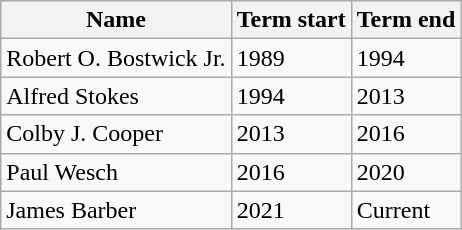<table class="wikitable">
<tr>
<th>Name</th>
<th>Term start</th>
<th>Term end</th>
</tr>
<tr>
<td>Robert O. Bostwick Jr.</td>
<td>1989</td>
<td>1994</td>
</tr>
<tr>
<td>Alfred Stokes</td>
<td>1994</td>
<td>2013</td>
</tr>
<tr>
<td>Colby J. Cooper</td>
<td>2013</td>
<td>2016</td>
</tr>
<tr>
<td>Paul Wesch</td>
<td>2016</td>
<td>2020</td>
</tr>
<tr>
<td>James Barber</td>
<td>2021</td>
<td>Current</td>
</tr>
</table>
